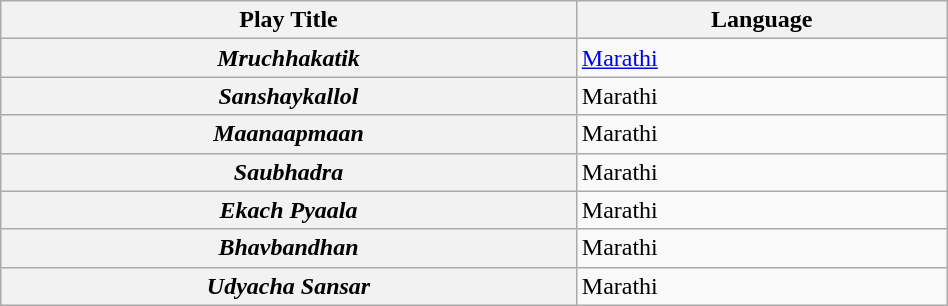<table class="wikitable plainrowheaders sortable" style="width:50%">
<tr>
<th scope="col">Play Title</th>
<th scope="col">Language</th>
</tr>
<tr>
<th scope="row"><em>Mruchhakatik</em></th>
<td><a href='#'>Marathi</a></td>
</tr>
<tr>
<th scope="row"><em>Sanshaykallol</em></th>
<td>Marathi</td>
</tr>
<tr>
<th scope="row"><em>Maanaapmaan</em></th>
<td>Marathi</td>
</tr>
<tr>
<th scope="row"><em>Saubhadra</em></th>
<td>Marathi</td>
</tr>
<tr>
<th scope="row"><em>Ekach Pyaala</em></th>
<td>Marathi</td>
</tr>
<tr>
<th scope="row"><em>Bhavbandhan</em></th>
<td>Marathi</td>
</tr>
<tr>
<th scope="row"><em>Udyacha Sansar</em></th>
<td>Marathi</td>
</tr>
</table>
